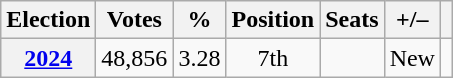<table class="wikitable" style="text-align:center">
<tr>
<th>Election</th>
<th>Votes</th>
<th>%</th>
<th>Position</th>
<th>Seats</th>
<th>+/–</th>
<th></th>
</tr>
<tr>
<th><a href='#'>2024</a></th>
<td>48,856</td>
<td>3.28</td>
<td> 7th</td>
<td></td>
<td>New</td>
<td></td>
</tr>
</table>
